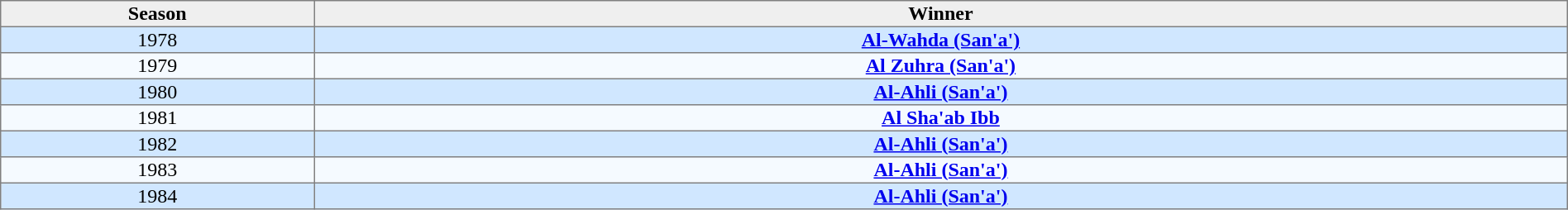<table border=1 cellpadding=1 cellspacing=0 width=100% style="border-collapse:collapse">
<tr align=center style="background:#efefef;">
<th width=5%>Season</th>
<th width=20%>Winner</th>
</tr>
<tr align=center bgcolor=#D0E7FF>
<td>1978</td>
<td><strong><a href='#'>Al-Wahda (San'a')</a></strong></td>
</tr>
<tr align=center bgcolor=#F5FAFF>
<td>1979</td>
<td><strong><a href='#'>Al Zuhra (San'a')</a></strong></td>
</tr>
<tr align=center bgcolor=#D0E7FF>
<td>1980</td>
<td><strong><a href='#'>Al-Ahli (San'a')</a></strong></td>
</tr>
<tr align=center bgcolor=#F5FAFF>
<td>1981</td>
<td><strong><a href='#'>Al Sha'ab Ibb</a></strong></td>
</tr>
<tr align=center bgcolor=#D0E7FF>
<td>1982</td>
<td><strong><a href='#'>Al-Ahli (San'a')</a></strong></td>
</tr>
<tr align=center bgcolor=#F5FAFF>
<td>1983</td>
<td><strong><a href='#'>Al-Ahli (San'a')</a></strong></td>
</tr>
<tr align=center bgcolor=#D0E7FF>
<td>1984</td>
<td><strong><a href='#'>Al-Ahli (San'a')</a></strong></td>
</tr>
</table>
